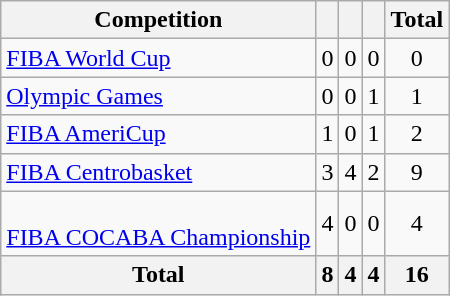<table class="wikitable"  style="text-align:center;">
<tr>
<th>Competition</th>
<th></th>
<th></th>
<th></th>
<th>Total</th>
</tr>
<tr>
<td align=left><a href='#'>FIBA World Cup</a></td>
<td>0</td>
<td>0</td>
<td>0</td>
<td>0</td>
</tr>
<tr>
<td align=left><a href='#'>Olympic Games</a></td>
<td>0</td>
<td>0</td>
<td>1</td>
<td>1</td>
</tr>
<tr>
<td align=left><a href='#'>FIBA AmeriCup</a></td>
<td>1</td>
<td>0</td>
<td>1</td>
<td>2</td>
</tr>
<tr>
<td align=left><a href='#'>FIBA Centrobasket</a></td>
<td>3</td>
<td>4</td>
<td>2</td>
<td>9</td>
</tr>
<tr>
<td align=left><br><a href='#'>FIBA COCABA Championship</a></td>
<td>4</td>
<td>0</td>
<td>0</td>
<td>4</td>
</tr>
<tr>
<th>Total</th>
<th>8</th>
<th>4</th>
<th>4</th>
<th>16</th>
</tr>
</table>
